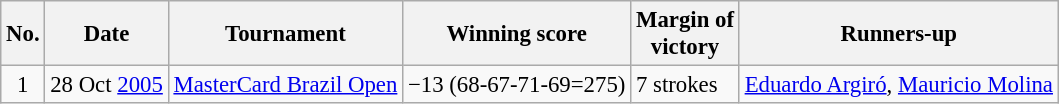<table class="wikitable" style="font-size:95%;">
<tr>
<th>No.</th>
<th>Date</th>
<th>Tournament</th>
<th>Winning score</th>
<th>Margin of<br>victory</th>
<th>Runners-up</th>
</tr>
<tr>
<td align=center>1</td>
<td align=right>28 Oct <a href='#'>2005</a></td>
<td><a href='#'>MasterCard Brazil Open</a></td>
<td>−13 (68-67-71-69=275)</td>
<td>7 strokes</td>
<td> <a href='#'>Eduardo Argiró</a>,  <a href='#'>Mauricio Molina</a></td>
</tr>
</table>
